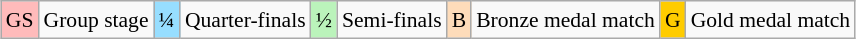<table class="wikitable" style="margin:0.5em auto; font-size:90%; line-height:1.25em;">
<tr>
<td style="background-color:#FFBBBB;text-align:center;">GS</td>
<td>Group stage</td>
<td style="background-color:#97DEFF;text-align:center;">¼</td>
<td>Quarter-finals</td>
<td style="background-color:#BBF3BB;text-align:center;">½</td>
<td>Semi-finals</td>
<td style="background-color:#FEDCBA;text-align:center;">B</td>
<td>Bronze medal match</td>
<td style="background-color:#ffcc00;text-align:center;">G</td>
<td>Gold medal match</td>
</tr>
</table>
